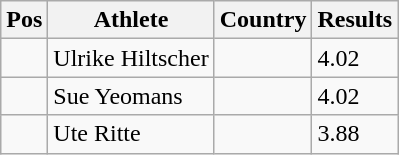<table class="wikitable">
<tr>
<th>Pos</th>
<th>Athlete</th>
<th>Country</th>
<th>Results</th>
</tr>
<tr>
<td align="center"></td>
<td>Ulrike Hiltscher</td>
<td></td>
<td>4.02</td>
</tr>
<tr>
<td align="center"></td>
<td>Sue Yeomans</td>
<td></td>
<td>4.02</td>
</tr>
<tr>
<td align="center"></td>
<td>Ute Ritte</td>
<td></td>
<td>3.88</td>
</tr>
</table>
